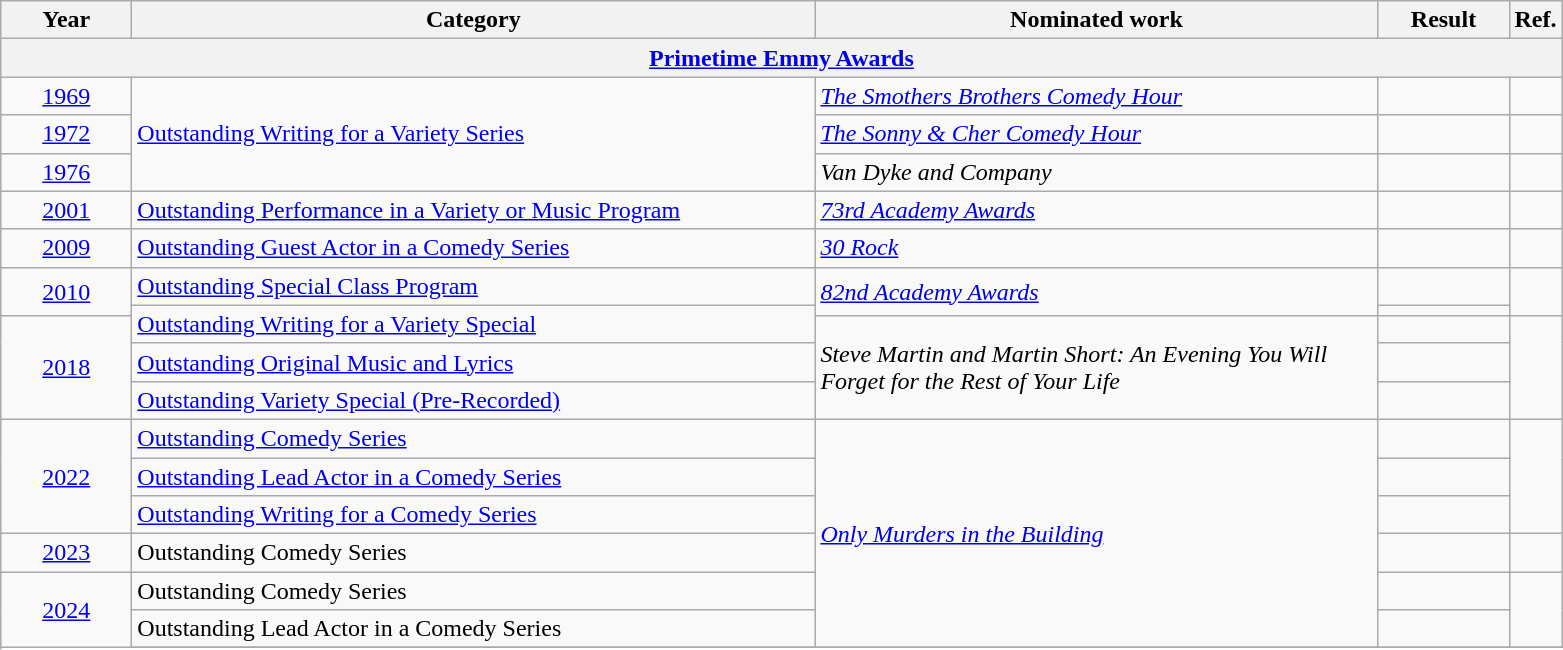<table class=wikitable>
<tr>
<th scope="col" style="width:5em;">Year</th>
<th scope="col" style="width:28em;">Category</th>
<th scope="col" style="width:23em;">Nominated work</th>
<th scope="col" style="width:5em;">Result</th>
<th>Ref.</th>
</tr>
<tr>
<th colspan=5><a href='#'>Primetime Emmy Awards</a></th>
</tr>
<tr>
<td style="text-align:center;"><a href='#'>1969</a></td>
<td rowspan="3"><a href='#'>Outstanding Writing for a Variety Series</a></td>
<td><em><a href='#'>The Smothers Brothers Comedy Hour</a></em></td>
<td></td>
<td style="text-align:center;"></td>
</tr>
<tr>
<td style="text-align:center;"><a href='#'>1972</a></td>
<td><em><a href='#'>The Sonny & Cher Comedy Hour</a></em></td>
<td></td>
<td style="text-align:center;"></td>
</tr>
<tr>
<td style="text-align:center;"><a href='#'>1976</a></td>
<td><em>Van Dyke and Company</em></td>
<td></td>
<td style="text-align:center;"></td>
</tr>
<tr>
<td style="text-align:center;"><a href='#'>2001</a></td>
<td><a href='#'>Outstanding Performance in a Variety or Music Program</a></td>
<td><em><a href='#'>73rd Academy Awards</a></em></td>
<td></td>
<td style="text-align:center;"></td>
</tr>
<tr>
<td style="text-align:center;"><a href='#'>2009</a></td>
<td><a href='#'>Outstanding Guest Actor in a Comedy Series</a></td>
<td><em><a href='#'>30 Rock</a></em></td>
<td></td>
<td style="text-align:center;"></td>
</tr>
<tr>
<td style="text-align:center;", rowspan=2><a href='#'>2010</a></td>
<td><a href='#'>Outstanding Special Class Program</a></td>
<td rowspan=2><em><a href='#'>82nd Academy Awards</a></em></td>
<td></td>
<td rowspan=2 style="text-align:center;"></td>
</tr>
<tr>
<td rowspan=2><a href='#'>Outstanding Writing for a Variety Special</a></td>
<td></td>
</tr>
<tr>
<td style="text-align:center;", rowspan=3><a href='#'>2018</a></td>
<td rowspan=3><em>Steve Martin and Martin Short: An Evening You Will Forget for the Rest of Your Life </em></td>
<td></td>
<td rowspan=3 style="text-align:center;"></td>
</tr>
<tr>
<td><a href='#'>Outstanding Original Music and Lyrics</a> </td>
<td></td>
</tr>
<tr>
<td><a href='#'>Outstanding Variety Special (Pre-Recorded)</a></td>
<td></td>
</tr>
<tr>
<td style="text-align:center;", rowspan="3"><a href='#'>2022</a></td>
<td><a href='#'>Outstanding Comedy Series</a> </td>
<td rowspan="6"><em><a href='#'>Only Murders in the Building</a></em></td>
<td></td>
<td rowspan=3 style="text-align:center;"></td>
</tr>
<tr>
<td><a href='#'>Outstanding Lead Actor in a Comedy Series</a></td>
<td></td>
</tr>
<tr>
<td><a href='#'>Outstanding Writing for a Comedy Series</a> </td>
<td></td>
</tr>
<tr>
<td style="text-align:center;"><a href='#'>2023</a></td>
<td>Outstanding Comedy Series </td>
<td></td>
<td style="text-align:center;"></td>
</tr>
<tr>
<td style="text-align:center;", rowspan="3"><a href='#'>2024</a></td>
<td>Outstanding Comedy Series </td>
<td></td>
<td rowspan=2 style="text-align:center;"></td>
</tr>
<tr>
<td>Outstanding Lead Actor in a Comedy Series</td>
<td></td>
</tr>
<tr>
</tr>
</table>
